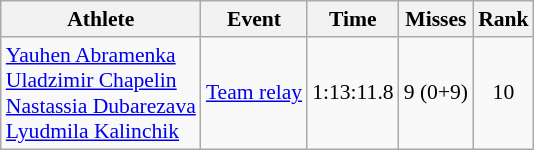<table class="wikitable" style="font-size:90%">
<tr>
<th>Athlete</th>
<th>Event</th>
<th>Time</th>
<th>Misses</th>
<th>Rank</th>
</tr>
<tr align=center>
<td align=left><a href='#'>Yauhen Abramenka</a><br><a href='#'>Uladzimir Chapelin</a><br><a href='#'>Nastassia Dubarezava</a><br><a href='#'>Lyudmila Kalinchik</a></td>
<td align=left><a href='#'>Team relay</a></td>
<td>1:13:11.8</td>
<td>9 (0+9)</td>
<td>10</td>
</tr>
</table>
